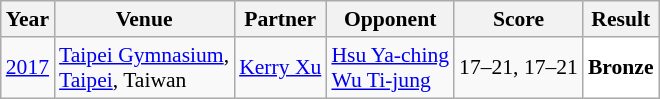<table class="sortable wikitable" style="font-size: 90%;">
<tr>
<th>Year</th>
<th>Venue</th>
<th>Partner</th>
<th>Opponent</th>
<th>Score</th>
<th>Result</th>
</tr>
<tr>
<td align="center"><a href='#'>2017</a></td>
<td align="left"><a href='#'>Taipei Gymnasium</a>,<br><a href='#'>Taipei</a>, Taiwan</td>
<td align="left"> <a href='#'>Kerry Xu</a></td>
<td align="left"> <a href='#'>Hsu Ya-ching</a><br> <a href='#'>Wu Ti-jung</a></td>
<td align="left">17–21, 17–21</td>
<td style="text-align:left; background:white"> <strong>Bronze</strong></td>
</tr>
</table>
